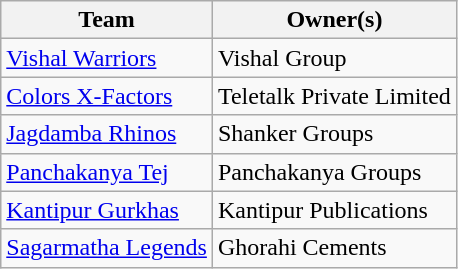<table class="wikitable">
<tr>
<th>Team</th>
<th>Owner(s)</th>
</tr>
<tr>
<td><a href='#'>Vishal Warriors</a></td>
<td>Vishal Group</td>
</tr>
<tr>
<td><a href='#'>Colors X-Factors</a></td>
<td>Teletalk Private Limited</td>
</tr>
<tr>
<td><a href='#'>Jagdamba Rhinos</a></td>
<td>Shanker Groups</td>
</tr>
<tr>
<td><a href='#'>Panchakanya Tej</a></td>
<td>Panchakanya Groups</td>
</tr>
<tr>
<td><a href='#'>Kantipur Gurkhas</a></td>
<td>Kantipur Publications</td>
</tr>
<tr>
<td><a href='#'>Sagarmatha Legends</a></td>
<td>Ghorahi Cements</td>
</tr>
</table>
